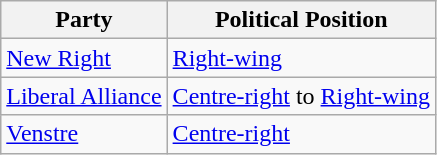<table class="wikitable mw-collapsible mw-collapsed">
<tr>
<th>Party</th>
<th>Political Position</th>
</tr>
<tr>
<td><a href='#'>New Right</a></td>
<td><a href='#'>Right-wing</a></td>
</tr>
<tr>
<td><a href='#'>Liberal Alliance</a></td>
<td><a href='#'>Centre-right</a> to <a href='#'>Right-wing</a></td>
</tr>
<tr>
<td><a href='#'>Venstre</a></td>
<td><a href='#'>Centre-right</a></td>
</tr>
</table>
